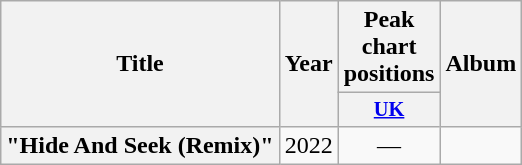<table class="wikitable plainrowheaders" style="text-align:center;">
<tr>
<th scope="col" rowspan="2">Title</th>
<th scope="col" rowspan="2">Year</th>
<th scope="col" colspan="1">Peak chart positions</th>
<th scope="col" rowspan="2">Album</th>
</tr>
<tr>
<th scope="col" style="width:3em;font-size:85%;"><a href='#'>UK</a><br></th>
</tr>
<tr>
<th scope="row">"Hide And Seek (Remix)"<br></th>
<td>2022</td>
<td>—</td>
<td></td>
</tr>
</table>
